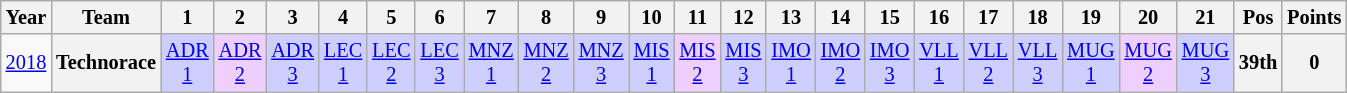<table class="wikitable" style="text-align:center; font-size:85%">
<tr>
<th>Year</th>
<th>Team</th>
<th>1</th>
<th>2</th>
<th>3</th>
<th>4</th>
<th>5</th>
<th>6</th>
<th>7</th>
<th>8</th>
<th>9</th>
<th>10</th>
<th>11</th>
<th>12</th>
<th>13</th>
<th>14</th>
<th>15</th>
<th>16</th>
<th>17</th>
<th>18</th>
<th>19</th>
<th>20</th>
<th>21</th>
<th>Pos</th>
<th>Points</th>
</tr>
<tr>
<td><a href='#'>2018</a></td>
<th nowrap>Technorace</th>
<td style="background:#CFCFFF;"><a href='#'>ADR<br>1</a><br></td>
<td style="background:#EFCFFF;"><a href='#'>ADR<br>2</a><br></td>
<td style="background:#CFCFFF;"><a href='#'>ADR<br>3</a><br></td>
<td style="background:#CFCFFF;"><a href='#'>LEC<br>1</a><br></td>
<td style="background:#CFCFFF;"><a href='#'>LEC<br>2</a><br></td>
<td style="background:#CFCFFF;"><a href='#'>LEC<br>3</a><br></td>
<td style="background:#CFCFFF;"><a href='#'>MNZ<br>1</a><br></td>
<td style="background:#CFCFFF;"><a href='#'>MNZ<br>2</a><br></td>
<td style="background:#CFCFFF;"><a href='#'>MNZ<br>3</a><br></td>
<td style="background:#CFCFFF;"><a href='#'>MIS<br>1</a><br></td>
<td style="background:#EFCFFF;"><a href='#'>MIS<br>2</a><br></td>
<td style="background:#CFCFFF;"><a href='#'>MIS<br>3</a><br></td>
<td style="background:#CFCFFF;"><a href='#'>IMO<br>1</a><br></td>
<td style="background:#CFCFFF;"><a href='#'>IMO<br>2</a><br></td>
<td style="background:#CFCFFF;"><a href='#'>IMO<br>3</a><br></td>
<td style="background:#CFCFFF;"><a href='#'>VLL<br>1</a><br></td>
<td style="background:#CFCFFF;"><a href='#'>VLL<br>2</a><br></td>
<td style="background:#CFCFFF;"><a href='#'>VLL<br>3</a><br></td>
<td style="background:#CFCFFF;"><a href='#'>MUG<br>1</a><br></td>
<td style="background:#EFCFFF;"><a href='#'>MUG<br>2</a><br></td>
<td style="background:#CFCFFF;"><a href='#'>MUG<br>3</a><br></td>
<th>39th</th>
<th>0</th>
</tr>
</table>
